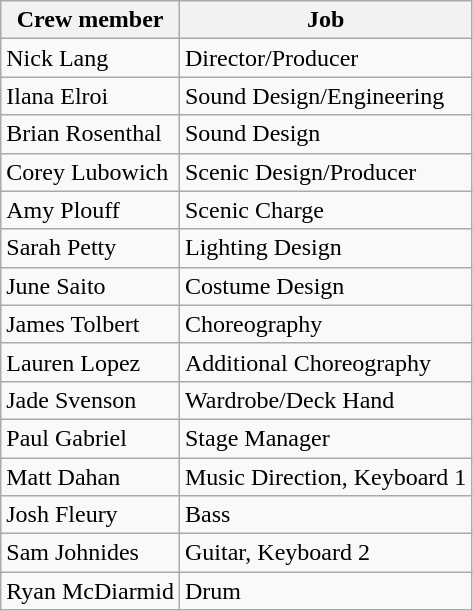<table class="wikitable">
<tr>
<th>Crew member</th>
<th>Job</th>
</tr>
<tr>
<td>Nick Lang</td>
<td>Director/Producer</td>
</tr>
<tr>
<td>Ilana Elroi</td>
<td>Sound Design/Engineering</td>
</tr>
<tr>
<td>Brian Rosenthal</td>
<td>Sound Design</td>
</tr>
<tr>
<td>Corey Lubowich</td>
<td>Scenic Design/Producer</td>
</tr>
<tr>
<td>Amy Plouff</td>
<td>Scenic Charge</td>
</tr>
<tr>
<td>Sarah Petty</td>
<td>Lighting Design</td>
</tr>
<tr>
<td>June Saito</td>
<td>Costume Design</td>
</tr>
<tr>
<td>James Tolbert</td>
<td>Choreography</td>
</tr>
<tr>
<td>Lauren Lopez</td>
<td>Additional Choreography</td>
</tr>
<tr>
<td>Jade Svenson</td>
<td>Wardrobe/Deck Hand</td>
</tr>
<tr>
<td>Paul Gabriel</td>
<td>Stage Manager</td>
</tr>
<tr>
<td>Matt Dahan</td>
<td>Music Direction, Keyboard 1</td>
</tr>
<tr>
<td>Josh Fleury</td>
<td>Bass</td>
</tr>
<tr>
<td>Sam Johnides</td>
<td>Guitar, Keyboard 2</td>
</tr>
<tr>
<td>Ryan McDiarmid</td>
<td>Drum</td>
</tr>
</table>
